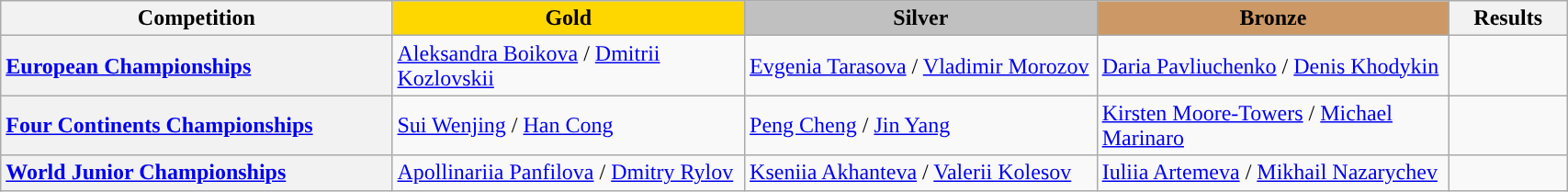<table class="wikitable unsortable" style="text-align:left; width:90%;">
<tr>
<th scope="col" style="text-align:center; width:25%;">Competition</th>
<td scope="col" style="text-align:center; width:22.5%; background:gold"><strong>Gold</strong></td>
<td scope="col" style="text-align:center; width:22.5%; background:silver"><strong>Silver</strong></td>
<td scope="col" style="text-align:center; width:22.5%; background:#c96"><strong>Bronze</strong></td>
<th scope="col" style="text-align:center; width:7.5%;">Results</th>
</tr>
<tr>
<th scope="row" style="text-align:left"> <a href='#'>European Championships</a></th>
<td> <a href='#'>Aleksandra Boikova</a> / <a href='#'>Dmitrii Kozlovskii</a></td>
<td> <a href='#'>Evgenia Tarasova</a> / <a href='#'>Vladimir Morozov</a></td>
<td> <a href='#'>Daria Pavliuchenko</a> / <a href='#'>Denis Khodykin</a></td>
<td></td>
</tr>
<tr>
<th scope="row" style="text-align:left"> <a href='#'>Four Continents Championships</a></th>
<td> <a href='#'>Sui Wenjing</a> / <a href='#'>Han Cong</a></td>
<td> <a href='#'>Peng Cheng</a> / <a href='#'>Jin Yang</a></td>
<td> <a href='#'>Kirsten Moore-Towers</a> / <a href='#'>Michael Marinaro</a></td>
<td></td>
</tr>
<tr>
<th scope="row" style="text-align:left"> <a href='#'>World Junior Championships</a></th>
<td> <a href='#'>Apollinariia Panfilova</a> / <a href='#'>Dmitry Rylov</a></td>
<td> <a href='#'>Kseniia Akhanteva</a> / <a href='#'>Valerii Kolesov</a></td>
<td> <a href='#'>Iuliia Artemeva</a> / <a href='#'>Mikhail Nazarychev</a></td>
<td></td>
</tr>
</table>
